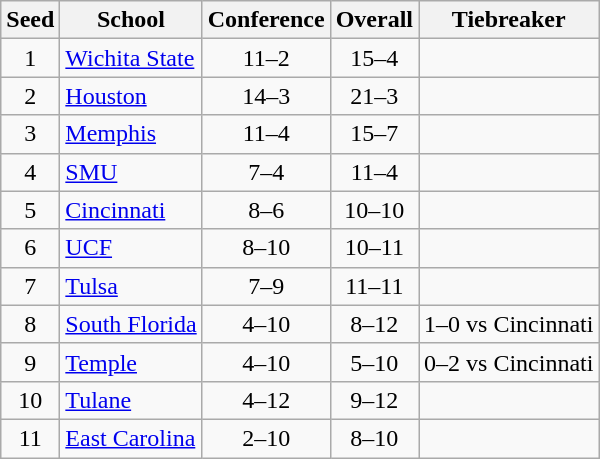<table class="wikitable" style="text-align:center">
<tr>
<th>Seed</th>
<th>School</th>
<th>Conference</th>
<th>Overall</th>
<th>Tiebreaker</th>
</tr>
<tr>
<td>1</td>
<td align=left><a href='#'>Wichita State</a></td>
<td>11–2</td>
<td>15–4</td>
<td align=left></td>
</tr>
<tr>
<td>2</td>
<td align=left><a href='#'>Houston</a></td>
<td>14–3</td>
<td>21–3</td>
<td align=left></td>
</tr>
<tr>
<td>3</td>
<td align=left><a href='#'>Memphis</a></td>
<td>11–4</td>
<td>15–7</td>
<td align=left></td>
</tr>
<tr>
<td>4</td>
<td align=left><a href='#'>SMU</a></td>
<td>7–4</td>
<td>11–4</td>
<td align=left></td>
</tr>
<tr>
<td>5</td>
<td align=left><a href='#'>Cincinnati</a></td>
<td>8–6</td>
<td>10–10</td>
<td align=left></td>
</tr>
<tr>
<td>6</td>
<td align=left><a href='#'>UCF</a></td>
<td>8–10</td>
<td>10–11</td>
<td align=left></td>
</tr>
<tr>
<td>7</td>
<td align=left><a href='#'>Tulsa</a></td>
<td>7–9</td>
<td>11–11</td>
<td align=left></td>
</tr>
<tr>
<td>8</td>
<td align=left><a href='#'>South Florida</a></td>
<td>4–10</td>
<td>8–12</td>
<td align=left>1–0 vs Cincinnati</td>
</tr>
<tr>
<td>9</td>
<td align=left><a href='#'>Temple</a></td>
<td>4–10</td>
<td>5–10</td>
<td align=left>0–2 vs Cincinnati</td>
</tr>
<tr>
<td>10</td>
<td align=left><a href='#'>Tulane</a></td>
<td>4–12</td>
<td>9–12</td>
<td align=left></td>
</tr>
<tr>
<td>11</td>
<td align=left><a href='#'>East Carolina</a></td>
<td>2–10</td>
<td>8–10</td>
<td align=left></td>
</tr>
</table>
